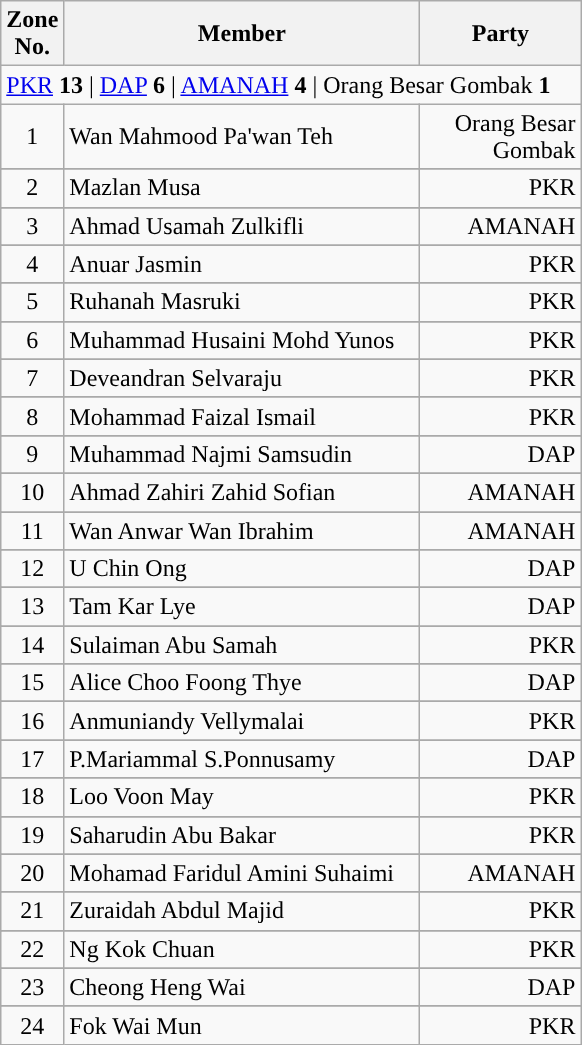<table class="wikitable sortable">
<tr>
<th width="30">Zone No.</th>
<th width="230">Member</th>
<th width="100">Party</th>
</tr>
<tr>
<td colspan="3"><a href='#'>PKR</a> <strong>13</strong> | <a href='#'>DAP</a> <strong>6</strong> | <a href='#'>AMANAH</a> <strong>4</strong> | Orang Besar Gombak <strong>1</strong></td>
</tr>
<tr>
<td align="center">1</td>
<td>Wan Mahmood Pa'wan Teh</td>
<td align="right">Orang Besar Gombak</td>
</tr>
<tr>
</tr>
<tr>
<td align="center">2</td>
<td>Mazlan Musa</td>
<td align="right">PKR</td>
</tr>
<tr>
</tr>
<tr>
<td align="center">3</td>
<td>Ahmad Usamah Zulkifli</td>
<td align="right">AMANAH</td>
</tr>
<tr>
</tr>
<tr>
<td align="center">4</td>
<td>Anuar Jasmin</td>
<td align="right">PKR</td>
</tr>
<tr>
</tr>
<tr>
<td align="center">5</td>
<td>Ruhanah Masruki</td>
<td align="right">PKR</td>
</tr>
<tr>
</tr>
<tr>
<td align="center">6</td>
<td>Muhammad Husaini Mohd Yunos</td>
<td align="right">PKR</td>
</tr>
<tr>
</tr>
<tr>
<td align="center">7</td>
<td>Deveandran Selvaraju</td>
<td align="right">PKR</td>
</tr>
<tr>
</tr>
<tr>
<td align="center">8</td>
<td>Mohammad Faizal Ismail</td>
<td align="right">PKR</td>
</tr>
<tr>
</tr>
<tr>
<td align="center">9</td>
<td>Muhammad Najmi Samsudin</td>
<td align="right">DAP</td>
</tr>
<tr>
</tr>
<tr>
<td align="center">10</td>
<td>Ahmad Zahiri Zahid Sofian</td>
<td align="right">AMANAH</td>
</tr>
<tr>
</tr>
<tr>
<td align="center">11</td>
<td>Wan Anwar Wan Ibrahim</td>
<td align="right">AMANAH</td>
</tr>
<tr>
</tr>
<tr>
<td align="center">12</td>
<td>U Chin Ong</td>
<td align="right">DAP</td>
</tr>
<tr>
</tr>
<tr>
<td align="center">13</td>
<td>Tam Kar Lye</td>
<td align="right">DAP</td>
</tr>
<tr>
</tr>
<tr>
<td align="center">14</td>
<td>Sulaiman Abu Samah</td>
<td align="right">PKR</td>
</tr>
<tr>
</tr>
<tr>
<td align="center">15</td>
<td>Alice Choo Foong Thye</td>
<td align="right">DAP</td>
</tr>
<tr>
</tr>
<tr>
<td align="center">16</td>
<td>Anmuniandy Vellymalai</td>
<td align="right">PKR</td>
</tr>
<tr>
</tr>
<tr>
<td align="center">17</td>
<td>P.Mariammal S.Ponnusamy</td>
<td align="right">DAP</td>
</tr>
<tr>
</tr>
<tr>
<td align="center">18</td>
<td>Loo Voon May</td>
<td align="right">PKR</td>
</tr>
<tr>
</tr>
<tr>
<td align="center">19</td>
<td>Saharudin Abu Bakar</td>
<td align="right">PKR</td>
</tr>
<tr>
</tr>
<tr>
<td align="center">20</td>
<td>Mohamad Faridul Amini Suhaimi</td>
<td align="right">AMANAH</td>
</tr>
<tr>
</tr>
<tr>
<td align="center">21</td>
<td>Zuraidah Abdul Majid</td>
<td align="right">PKR</td>
</tr>
<tr>
</tr>
<tr>
<td align="center">22</td>
<td>Ng Kok Chuan</td>
<td align="right">PKR</td>
</tr>
<tr>
</tr>
<tr>
<td align="center">23</td>
<td>Cheong Heng Wai</td>
<td align="right">DAP</td>
</tr>
<tr>
</tr>
<tr>
<td align="center">24</td>
<td>Fok Wai Mun</td>
<td align="right">PKR</td>
</tr>
</table>
